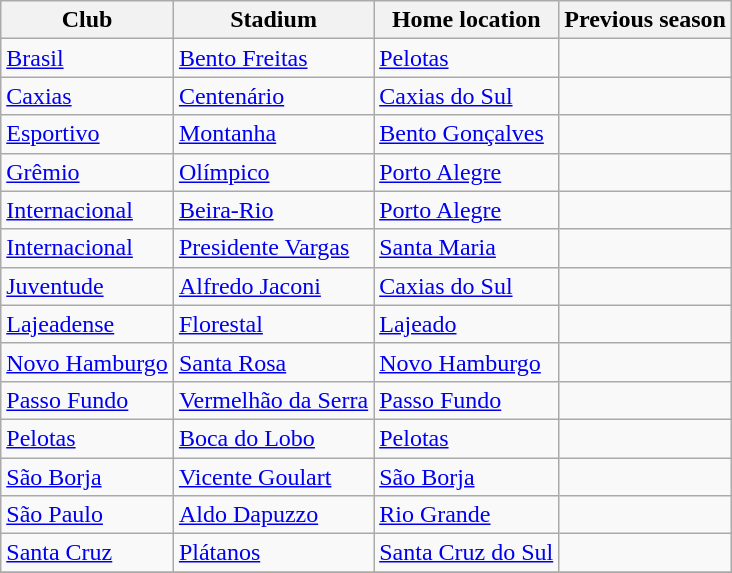<table class="wikitable sortable">
<tr>
<th>Club</th>
<th>Stadium</th>
<th>Home location</th>
<th>Previous season</th>
</tr>
<tr>
<td><a href='#'>Brasil</a></td>
<td><a href='#'>Bento Freitas</a></td>
<td><a href='#'>Pelotas</a></td>
<td></td>
</tr>
<tr>
<td><a href='#'>Caxias</a></td>
<td><a href='#'>Centenário</a></td>
<td><a href='#'>Caxias do Sul</a></td>
<td></td>
</tr>
<tr>
<td><a href='#'>Esportivo</a></td>
<td><a href='#'>Montanha</a></td>
<td><a href='#'>Bento Gonçalves</a></td>
<td></td>
</tr>
<tr>
<td><a href='#'>Grêmio</a></td>
<td><a href='#'>Olímpico</a></td>
<td><a href='#'>Porto Alegre</a></td>
<td></td>
</tr>
<tr>
<td><a href='#'>Internacional</a></td>
<td><a href='#'>Beira-Rio</a></td>
<td><a href='#'>Porto Alegre</a></td>
<td></td>
</tr>
<tr>
<td><a href='#'>Internacional</a></td>
<td><a href='#'>Presidente Vargas</a></td>
<td><a href='#'>Santa Maria</a></td>
<td></td>
</tr>
<tr>
<td><a href='#'>Juventude</a></td>
<td><a href='#'>Alfredo Jaconi</a></td>
<td><a href='#'>Caxias do Sul</a></td>
<td></td>
</tr>
<tr>
<td><a href='#'>Lajeadense</a></td>
<td><a href='#'>Florestal</a></td>
<td><a href='#'>Lajeado</a></td>
<td></td>
</tr>
<tr>
<td><a href='#'>Novo Hamburgo</a></td>
<td><a href='#'>Santa Rosa</a></td>
<td><a href='#'>Novo Hamburgo</a></td>
<td></td>
</tr>
<tr>
<td><a href='#'>Passo Fundo</a></td>
<td><a href='#'>Vermelhão da Serra</a></td>
<td><a href='#'>Passo Fundo</a></td>
<td></td>
</tr>
<tr>
<td><a href='#'>Pelotas</a></td>
<td><a href='#'>Boca do Lobo</a></td>
<td><a href='#'>Pelotas</a></td>
<td></td>
</tr>
<tr>
<td><a href='#'>São Borja</a></td>
<td><a href='#'>Vicente Goulart</a></td>
<td><a href='#'>São Borja</a></td>
<td></td>
</tr>
<tr>
<td><a href='#'>São Paulo</a></td>
<td><a href='#'>Aldo Dapuzzo</a></td>
<td><a href='#'>Rio Grande</a></td>
<td></td>
</tr>
<tr>
<td><a href='#'>Santa Cruz</a></td>
<td><a href='#'>Plátanos</a></td>
<td><a href='#'>Santa Cruz do Sul</a></td>
<td></td>
</tr>
<tr>
</tr>
</table>
